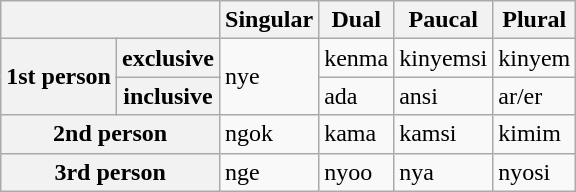<table class="wikitable">
<tr>
<th colspan="2"></th>
<th>Singular</th>
<th>Dual</th>
<th>Paucal</th>
<th>Plural</th>
</tr>
<tr>
<th rowspan="2">1st person</th>
<th>exclusive</th>
<td rowspan="2">nye</td>
<td>kenma</td>
<td>kinyemsi</td>
<td>kinyem</td>
</tr>
<tr>
<th>inclusive</th>
<td>ada</td>
<td>ansi</td>
<td>ar/er</td>
</tr>
<tr>
<th colspan="2">2nd person</th>
<td>ngok</td>
<td>kama</td>
<td>kamsi</td>
<td>kimim</td>
</tr>
<tr>
<th colspan="2">3rd person</th>
<td>nge</td>
<td>nyoo</td>
<td>nya</td>
<td>nyosi</td>
</tr>
</table>
